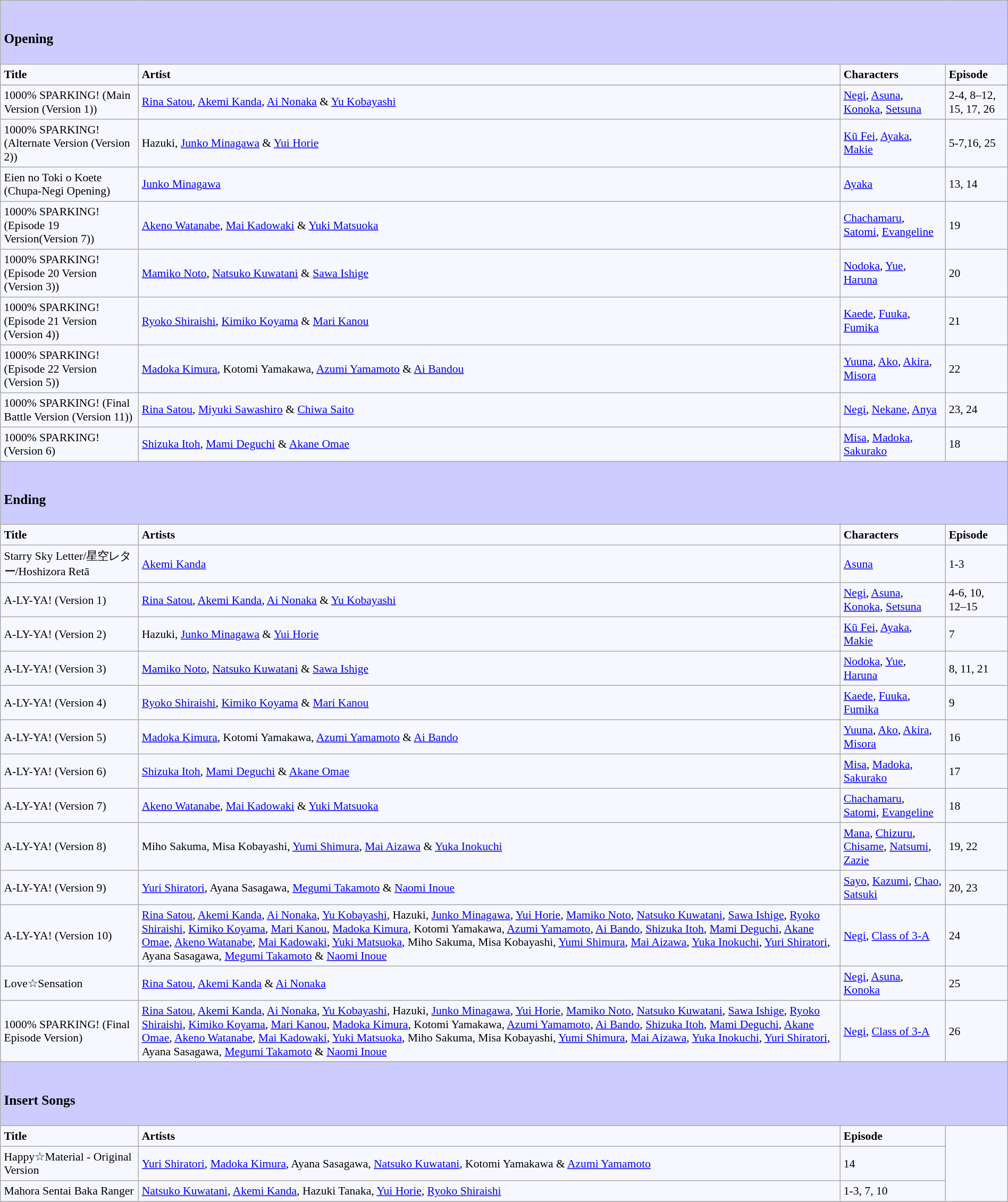<table border="" cellpadding="4" cellspacing="0" width="100%" style="border: 1px #aaaaaa solid; border-collapse: collapse; padding: 0.2em; margin: 1em 1em 1em 0; background: #f7f8ff; font-size:0.9em">
<tr valign="middle" bgcolor="#ccccff">
<td colspan=4><br><h3>Opening</h3></td>
</tr>
<tr>
<td><strong>Title</strong></td>
<td><strong>Artist</strong></td>
<td><strong>Characters</strong></td>
<td><strong>Episode</strong></td>
</tr>
<tr bgcolor="#ccccff">
</tr>
<tr>
<td>1000% SPARKING! (Main Version (Version 1))</td>
<td><a href='#'>Rina Satou</a>, <a href='#'>Akemi Kanda</a>, <a href='#'>Ai Nonaka</a> & <a href='#'>Yu Kobayashi</a></td>
<td><a href='#'>Negi</a>, <a href='#'>Asuna</a>, <a href='#'>Konoka</a>, <a href='#'>Setsuna</a></td>
<td>2-4, 8–12, 15, 17, 26</td>
</tr>
<tr>
<td>1000% SPARKING! (Alternate Version (Version 2))</td>
<td>Hazuki, <a href='#'>Junko Minagawa</a> & <a href='#'>Yui Horie</a></td>
<td><a href='#'>Kū Fei</a>, <a href='#'>Ayaka</a>, <a href='#'>Makie</a></td>
<td>5-7,16, 25</td>
</tr>
<tr>
<td>Eien no Toki o Koete (Chupa-Negi Opening)</td>
<td><a href='#'>Junko Minagawa</a></td>
<td><a href='#'>Ayaka</a></td>
<td>13, 14</td>
</tr>
<tr>
<td>1000% SPARKING! (Episode 19 Version(Version 7))</td>
<td><a href='#'>Akeno Watanabe</a>, <a href='#'>Mai Kadowaki</a> & <a href='#'>Yuki Matsuoka</a></td>
<td><a href='#'>Chachamaru</a>, <a href='#'>Satomi</a>, <a href='#'>Evangeline</a></td>
<td>19</td>
</tr>
<tr>
<td>1000% SPARKING! (Episode 20 Version (Version 3))</td>
<td><a href='#'>Mamiko Noto</a>, <a href='#'>Natsuko Kuwatani</a> & <a href='#'>Sawa Ishige</a></td>
<td><a href='#'>Nodoka</a>, <a href='#'>Yue</a>, <a href='#'>Haruna</a></td>
<td>20</td>
</tr>
<tr>
<td>1000% SPARKING! (Episode 21 Version (Version 4))</td>
<td><a href='#'>Ryoko Shiraishi</a>, <a href='#'>Kimiko Koyama</a> & <a href='#'>Mari Kanou</a></td>
<td><a href='#'>Kaede</a>, <a href='#'>Fuuka</a>, <a href='#'>Fumika</a></td>
<td>21</td>
</tr>
<tr>
<td>1000% SPARKING! (Episode 22 Version (Version 5))</td>
<td><a href='#'>Madoka Kimura</a>, Kotomi Yamakawa, <a href='#'>Azumi Yamamoto</a> & <a href='#'>Ai Bandou</a></td>
<td><a href='#'>Yuuna</a>, <a href='#'>Ako</a>, <a href='#'>Akira</a>, <a href='#'>Misora</a></td>
<td>22</td>
</tr>
<tr>
<td>1000% SPARKING! (Final Battle Version (Version 11))</td>
<td><a href='#'>Rina Satou</a>,  <a href='#'>Miyuki Sawashiro</a> & <a href='#'>Chiwa Saito</a></td>
<td><a href='#'>Negi</a>, <a href='#'>Nekane</a>, <a href='#'>Anya</a></td>
<td>23, 24</td>
</tr>
<tr>
<td>1000% SPARKING! (Version 6)</td>
<td><a href='#'>Shizuka Itoh</a>, <a href='#'>Mami Deguchi</a> & <a href='#'>Akane Omae</a></td>
<td><a href='#'>Misa</a>, <a href='#'>Madoka</a>, <a href='#'>Sakurako</a></td>
<td>18</td>
</tr>
<tr>
</tr>
<tr valign="middle" bgcolor="#ccccff">
<td colspan=4><br><h3>Ending</h3></td>
</tr>
<tr>
<td><strong>Title</strong></td>
<td><strong>Artists</strong></td>
<td><strong>Characters</strong></td>
<td><strong>Episode</strong></td>
</tr>
<tr>
<td>Starry Sky Letter/星空レター/Hoshizora Retā</td>
<td><a href='#'>Akemi Kanda</a></td>
<td><a href='#'>Asuna</a></td>
<td>1-3</td>
</tr>
<tr>
<td>A-LY-YA! (Version 1)</td>
<td><a href='#'>Rina Satou</a>, <a href='#'>Akemi Kanda</a>, <a href='#'>Ai Nonaka</a> & <a href='#'>Yu Kobayashi</a></td>
<td><a href='#'>Negi</a>, <a href='#'>Asuna</a>, <a href='#'>Konoka</a>, <a href='#'>Setsuna</a></td>
<td>4-6, 10, 12–15</td>
</tr>
<tr>
<td>A-LY-YA! (Version 2)</td>
<td>Hazuki, <a href='#'>Junko Minagawa</a> & <a href='#'>Yui Horie</a></td>
<td><a href='#'>Kū Fei</a>, <a href='#'>Ayaka</a>, <a href='#'>Makie</a></td>
<td>7</td>
</tr>
<tr>
<td>A-LY-YA! (Version 3)</td>
<td><a href='#'>Mamiko Noto</a>, <a href='#'>Natsuko Kuwatani</a> & <a href='#'>Sawa Ishige</a></td>
<td><a href='#'>Nodoka</a>, <a href='#'>Yue</a>, <a href='#'>Haruna</a></td>
<td>8, 11, 21</td>
</tr>
<tr>
<td>A-LY-YA! (Version 4)</td>
<td><a href='#'>Ryoko Shiraishi</a>, <a href='#'>Kimiko Koyama</a> & <a href='#'>Mari Kanou</a></td>
<td><a href='#'>Kaede</a>, <a href='#'>Fuuka</a>, <a href='#'>Fumika</a></td>
<td>9</td>
</tr>
<tr>
<td>A-LY-YA! (Version 5)</td>
<td><a href='#'>Madoka Kimura</a>, Kotomi Yamakawa, <a href='#'>Azumi Yamamoto</a> & <a href='#'>Ai Bando</a></td>
<td><a href='#'>Yuuna</a>, <a href='#'>Ako</a>, <a href='#'>Akira</a>, <a href='#'>Misora</a></td>
<td>16</td>
</tr>
<tr>
<td>A-LY-YA! (Version 6)</td>
<td><a href='#'>Shizuka Itoh</a>, <a href='#'>Mami Deguchi</a> & <a href='#'>Akane Omae</a></td>
<td><a href='#'>Misa</a>, <a href='#'>Madoka</a>, <a href='#'>Sakurako</a></td>
<td>17</td>
</tr>
<tr>
<td>A-LY-YA! (Version 7)</td>
<td><a href='#'>Akeno Watanabe</a>, <a href='#'>Mai Kadowaki</a> & <a href='#'>Yuki Matsuoka</a></td>
<td><a href='#'>Chachamaru</a>, <a href='#'>Satomi</a>, <a href='#'>Evangeline</a></td>
<td>18</td>
</tr>
<tr>
<td>A-LY-YA! (Version 8)</td>
<td>Miho Sakuma, Misa Kobayashi, <a href='#'>Yumi Shimura</a>, <a href='#'>Mai Aizawa</a> & <a href='#'>Yuka Inokuchi</a></td>
<td><a href='#'>Mana</a>, <a href='#'>Chizuru</a>, <a href='#'>Chisame</a>, <a href='#'>Natsumi</a>, <a href='#'>Zazie</a></td>
<td>19, 22</td>
</tr>
<tr>
<td>A-LY-YA! (Version 9)</td>
<td><a href='#'>Yuri Shiratori</a>, Ayana Sasagawa, <a href='#'>Megumi Takamoto</a> & <a href='#'>Naomi Inoue</a></td>
<td><a href='#'>Sayo</a>, <a href='#'>Kazumi</a>, <a href='#'>Chao</a>, <a href='#'>Satsuki</a></td>
<td>20, 23</td>
</tr>
<tr>
<td>A-LY-YA! (Version 10)</td>
<td><a href='#'>Rina Satou</a>, <a href='#'>Akemi Kanda</a>, <a href='#'>Ai Nonaka</a>, <a href='#'>Yu Kobayashi</a>, Hazuki, <a href='#'>Junko Minagawa</a>, <a href='#'>Yui Horie</a>, <a href='#'>Mamiko Noto</a>, <a href='#'>Natsuko Kuwatani</a>, <a href='#'>Sawa Ishige</a>, <a href='#'>Ryoko Shiraishi</a>, <a href='#'>Kimiko Koyama</a>, <a href='#'>Mari Kanou</a>, <a href='#'>Madoka Kimura</a>, Kotomi Yamakawa, <a href='#'>Azumi Yamamoto</a>, <a href='#'>Ai Bando</a>, <a href='#'>Shizuka Itoh</a>, <a href='#'>Mami Deguchi</a>, <a href='#'>Akane Omae</a>, <a href='#'>Akeno Watanabe</a>, <a href='#'>Mai Kadowaki</a>, <a href='#'>Yuki Matsuoka</a>, Miho Sakuma, Misa Kobayashi, <a href='#'>Yumi Shimura</a>, <a href='#'>Mai Aizawa</a>, <a href='#'>Yuka Inokuchi</a>, <a href='#'>Yuri Shiratori</a>, Ayana Sasagawa, <a href='#'>Megumi Takamoto</a> & <a href='#'>Naomi Inoue</a></td>
<td><a href='#'>Negi</a>, <a href='#'>Class of 3-A</a></td>
<td>24</td>
</tr>
<tr>
<td>Love☆Sensation</td>
<td><a href='#'>Rina Satou</a>, <a href='#'>Akemi Kanda</a> & <a href='#'>Ai Nonaka</a></td>
<td><a href='#'>Negi</a>, <a href='#'>Asuna</a>, <a href='#'>Konoka</a></td>
<td>25</td>
</tr>
<tr>
<td>1000% SPARKING! (Final Episode Version)</td>
<td><a href='#'>Rina Satou</a>, <a href='#'>Akemi Kanda</a>, <a href='#'>Ai Nonaka</a>, <a href='#'>Yu Kobayashi</a>, Hazuki, <a href='#'>Junko Minagawa</a>, <a href='#'>Yui Horie</a>, <a href='#'>Mamiko Noto</a>, <a href='#'>Natsuko Kuwatani</a>, <a href='#'>Sawa Ishige</a>, <a href='#'>Ryoko Shiraishi</a>, <a href='#'>Kimiko Koyama</a>, <a href='#'>Mari Kanou</a>, <a href='#'>Madoka Kimura</a>, Kotomi Yamakawa, <a href='#'>Azumi Yamamoto</a>, <a href='#'>Ai Bando</a>, <a href='#'>Shizuka Itoh</a>, <a href='#'>Mami Deguchi</a>, <a href='#'>Akane Omae</a>, <a href='#'>Akeno Watanabe</a>, <a href='#'>Mai Kadowaki</a>, <a href='#'>Yuki Matsuoka</a>, Miho Sakuma, Misa Kobayashi, <a href='#'>Yumi Shimura</a>, <a href='#'>Mai Aizawa</a>, <a href='#'>Yuka Inokuchi</a>, <a href='#'>Yuri Shiratori</a>, Ayana Sasagawa, <a href='#'>Megumi Takamoto</a> & <a href='#'>Naomi Inoue</a></td>
<td><a href='#'>Negi</a>, <a href='#'>Class of 3-A</a></td>
<td>26</td>
</tr>
<tr>
</tr>
<tr valign="middle" bgcolor="#ccccff">
<td colspan=4><br><h3>Insert Songs</h3></td>
</tr>
<tr>
<td><strong>Title</strong></td>
<td><strong>Artists</strong></td>
<td><strong>Episode</strong></td>
</tr>
<tr>
<td>Happy☆Material - Original Version</td>
<td><a href='#'>Yuri Shiratori</a>, <a href='#'>Madoka Kimura</a>, Ayana Sasagawa, <a href='#'>Natsuko Kuwatani</a>, Kotomi Yamakawa & <a href='#'>Azumi Yamamoto</a></td>
<td>14</td>
</tr>
<tr>
<td>Mahora Sentai Baka Ranger</td>
<td><a href='#'>Natsuko Kuwatani</a>, <a href='#'>Akemi Kanda</a>, Hazuki Tanaka, <a href='#'>Yui Horie</a>, <a href='#'>Ryoko Shiraishi</a></td>
<td>1-3, 7, 10</td>
</tr>
</table>
